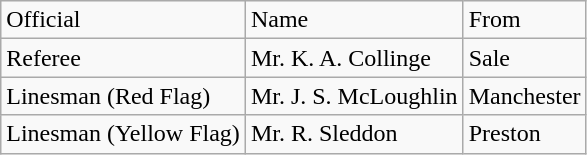<table class="wikitable" border="1">
<tr>
<td>Official</td>
<td>Name</td>
<td>From</td>
</tr>
<tr>
<td>Referee</td>
<td>Mr. K. A. Collinge</td>
<td>Sale</td>
</tr>
<tr>
<td>Linesman (Red Flag)</td>
<td>Mr. J. S. McLoughlin</td>
<td>Manchester</td>
</tr>
<tr>
<td>Linesman (Yellow Flag)</td>
<td>Mr. R. Sleddon</td>
<td>Preston</td>
</tr>
</table>
